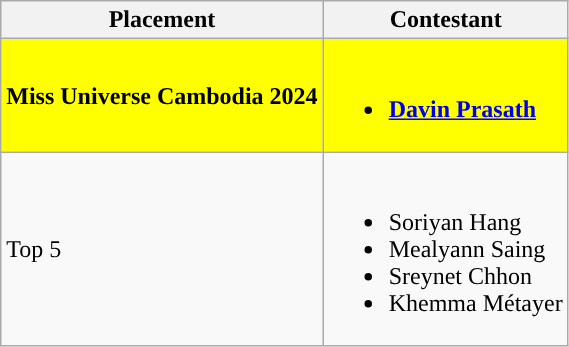<table class="wikitable sortable">
<tr>
<th>Placement</th>
<th>Contestant</th>
</tr>
<tr style="background-color: yellow;">
<td><strong>Miss Universe Cambodia 2024</strong></td>
<td><br><ul><li><strong><a href='#'>Davin Prasath</a></strong></li></ul></td>
</tr>
<tr>
<td>Top 5</td>
<td><br><ul><li>Soriyan Hang</li><li>Mealyann Saing</li><li>Sreynet Chhon</li><li>Khemma Métayer</li></ul></td>
</tr>
</table>
